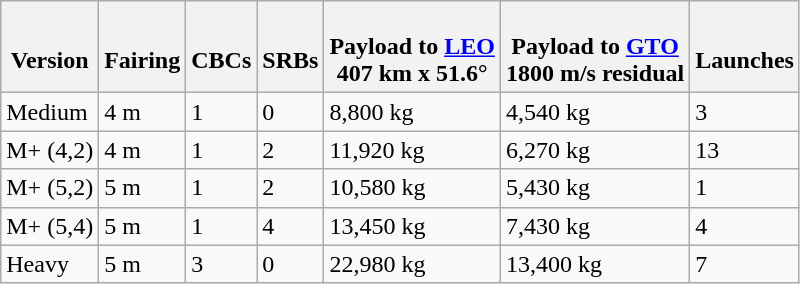<table class="wikitable sortable">
<tr>
<th><br>Version</th>
<th><br>Fairing</th>
<th><br>CBCs</th>
<th><br>SRBs</th>
<th><br>Payload to <a href='#'>LEO</a><br>407 km x 51.6°</th>
<th><br>Payload to <a href='#'>GTO</a><br>1800 m/s residual</th>
<th><br>Launches</th>
</tr>
<tr>
<td>Medium</td>
<td>4 m</td>
<td>1</td>
<td>0</td>
<td>8,800 kg</td>
<td>4,540 kg</td>
<td>3</td>
</tr>
<tr>
<td>M+ (4,2)</td>
<td>4 m</td>
<td>1</td>
<td>2</td>
<td>11,920 kg</td>
<td>6,270 kg</td>
<td>13</td>
</tr>
<tr>
<td>M+ (5,2)</td>
<td>5 m</td>
<td>1</td>
<td>2</td>
<td>10,580 kg</td>
<td>5,430 kg</td>
<td>1</td>
</tr>
<tr>
<td>M+ (5,4)</td>
<td>5 m</td>
<td>1</td>
<td>4</td>
<td>13,450 kg</td>
<td>7,430 kg</td>
<td>4</td>
</tr>
<tr>
<td>Heavy</td>
<td>5 m</td>
<td>3</td>
<td>0</td>
<td>22,980 kg</td>
<td>13,400 kg</td>
<td>7</td>
</tr>
</table>
